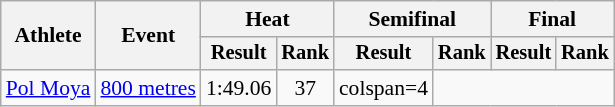<table class=wikitable style=font-size:90%>
<tr>
<th rowspan=2>Athlete</th>
<th rowspan=2>Event</th>
<th colspan=2>Heat</th>
<th colspan=2>Semifinal</th>
<th colspan=2>Final</th>
</tr>
<tr style=font-size:95%>
<th>Result</th>
<th>Rank</th>
<th>Result</th>
<th>Rank</th>
<th>Result</th>
<th>Rank</th>
</tr>
<tr align=center>
<td align=left><a href='#'>Pol Moya</a></td>
<td align=left><a href='#'>800 metres</a></td>
<td>1:49.06</td>
<td>37</td>
<td>colspan=4 </td>
</tr>
</table>
